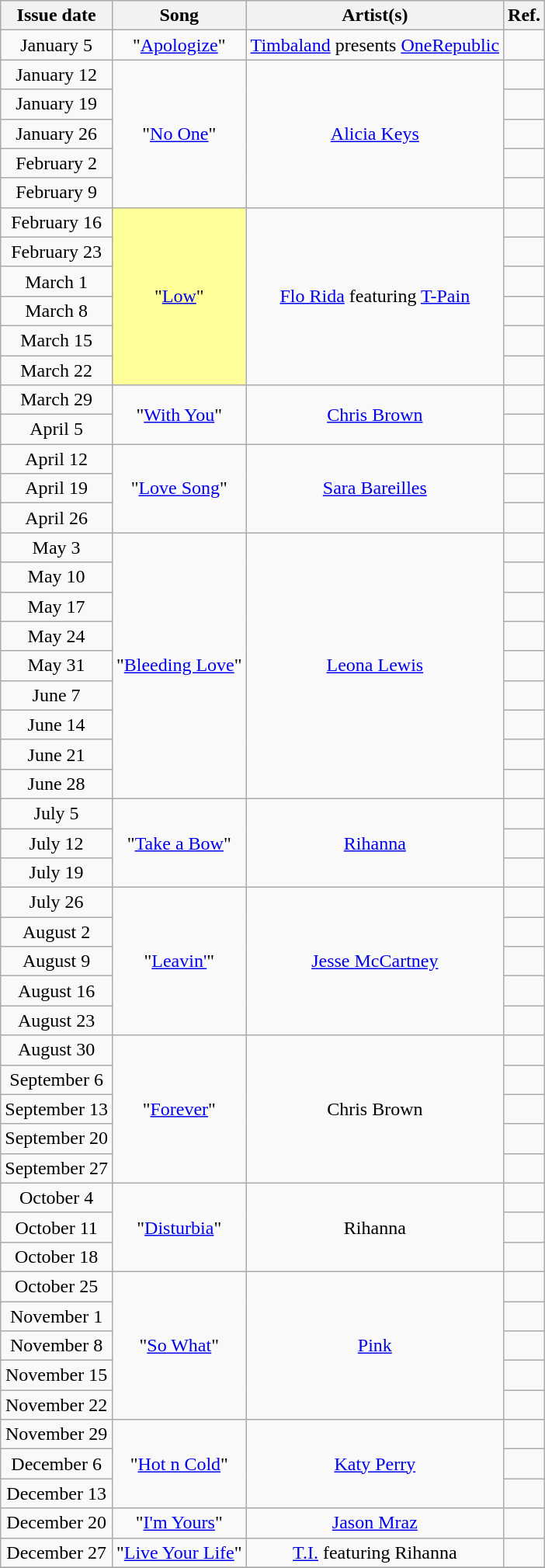<table class="wikitable" style="text-align: center">
<tr>
<th>Issue date</th>
<th>Song</th>
<th>Artist(s)</th>
<th>Ref.</th>
</tr>
<tr>
<td>January 5</td>
<td rowspan="1">"<a href='#'>Apologize</a>"</td>
<td rowspan="1"><a href='#'>Timbaland</a> presents <a href='#'>OneRepublic</a></td>
<td></td>
</tr>
<tr>
<td>January 12</td>
<td rowspan="5">"<a href='#'>No One</a>"</td>
<td rowspan="5"><a href='#'>Alicia Keys</a></td>
<td></td>
</tr>
<tr>
<td>January 19</td>
<td></td>
</tr>
<tr>
<td>January 26</td>
<td></td>
</tr>
<tr>
<td>February 2</td>
<td></td>
</tr>
<tr>
<td>February 9</td>
<td></td>
</tr>
<tr>
<td>February 16</td>
<td bgcolor=#FFFF99 rowspan="6">"<a href='#'>Low</a>"</td>
<td rowspan="6"><a href='#'>Flo Rida</a> featuring <a href='#'>T-Pain</a></td>
<td></td>
</tr>
<tr>
<td>February 23</td>
<td></td>
</tr>
<tr>
<td>March 1</td>
<td></td>
</tr>
<tr>
<td>March 8</td>
<td></td>
</tr>
<tr>
<td>March 15</td>
<td></td>
</tr>
<tr>
<td>March 22</td>
<td></td>
</tr>
<tr>
<td>March 29</td>
<td rowspan="2">"<a href='#'>With You</a>"</td>
<td rowspan="2"><a href='#'>Chris Brown</a></td>
<td></td>
</tr>
<tr>
<td>April 5</td>
<td></td>
</tr>
<tr>
<td>April 12</td>
<td rowspan="3">"<a href='#'>Love Song</a>"</td>
<td rowspan="3"><a href='#'>Sara Bareilles</a></td>
<td></td>
</tr>
<tr>
<td>April 19</td>
<td></td>
</tr>
<tr>
<td>April 26</td>
<td></td>
</tr>
<tr>
<td>May 3</td>
<td rowspan="9">"<a href='#'>Bleeding Love</a>"</td>
<td rowspan="9"><a href='#'>Leona Lewis</a></td>
<td></td>
</tr>
<tr>
<td>May 10</td>
<td></td>
</tr>
<tr>
<td>May 17</td>
<td></td>
</tr>
<tr>
<td>May 24</td>
<td></td>
</tr>
<tr>
<td>May 31</td>
<td></td>
</tr>
<tr>
<td>June 7</td>
<td></td>
</tr>
<tr>
<td>June 14</td>
<td></td>
</tr>
<tr>
<td>June 21</td>
<td></td>
</tr>
<tr>
<td>June 28</td>
<td></td>
</tr>
<tr>
<td>July 5</td>
<td rowspan="3">"<a href='#'>Take a Bow</a>"</td>
<td rowspan="3"><a href='#'>Rihanna</a></td>
<td></td>
</tr>
<tr>
<td>July 12</td>
<td></td>
</tr>
<tr>
<td>July 19</td>
<td></td>
</tr>
<tr>
<td>July 26</td>
<td rowspan="5">"<a href='#'>Leavin'</a>"</td>
<td rowspan="5"><a href='#'>Jesse McCartney</a></td>
<td></td>
</tr>
<tr>
<td>August 2</td>
<td></td>
</tr>
<tr>
<td>August 9</td>
<td></td>
</tr>
<tr>
<td>August 16</td>
<td></td>
</tr>
<tr>
<td>August 23</td>
<td></td>
</tr>
<tr>
<td>August 30</td>
<td rowspan="5">"<a href='#'>Forever</a>"</td>
<td rowspan="5">Chris Brown</td>
<td></td>
</tr>
<tr>
<td>September 6</td>
<td></td>
</tr>
<tr>
<td>September 13</td>
<td></td>
</tr>
<tr>
<td>September 20</td>
<td></td>
</tr>
<tr>
<td>September 27</td>
<td></td>
</tr>
<tr>
<td>October 4</td>
<td rowspan="3">"<a href='#'>Disturbia</a>"</td>
<td rowspan="3">Rihanna</td>
<td></td>
</tr>
<tr>
<td>October 11</td>
<td></td>
</tr>
<tr>
<td>October 18</td>
<td></td>
</tr>
<tr>
<td>October 25</td>
<td rowspan="5">"<a href='#'>So What</a>"</td>
<td rowspan="5"><a href='#'>Pink</a></td>
<td></td>
</tr>
<tr>
<td>November 1</td>
<td></td>
</tr>
<tr>
<td>November 8</td>
<td></td>
</tr>
<tr>
<td>November 15</td>
<td></td>
</tr>
<tr>
<td>November 22</td>
<td></td>
</tr>
<tr>
<td>November 29</td>
<td rowspan="3">"<a href='#'>Hot n Cold</a>"</td>
<td rowspan="3"><a href='#'>Katy Perry</a></td>
<td></td>
</tr>
<tr>
<td>December 6</td>
<td></td>
</tr>
<tr>
<td>December 13</td>
<td></td>
</tr>
<tr>
<td>December 20</td>
<td rowspan="1">"<a href='#'>I'm Yours</a>"</td>
<td rowspan="1"><a href='#'>Jason Mraz</a></td>
<td></td>
</tr>
<tr>
<td>December 27</td>
<td rowspan="1">"<a href='#'>Live Your Life</a>"</td>
<td rowspan="1"><a href='#'>T.I.</a> featuring Rihanna</td>
<td></td>
</tr>
<tr>
</tr>
</table>
